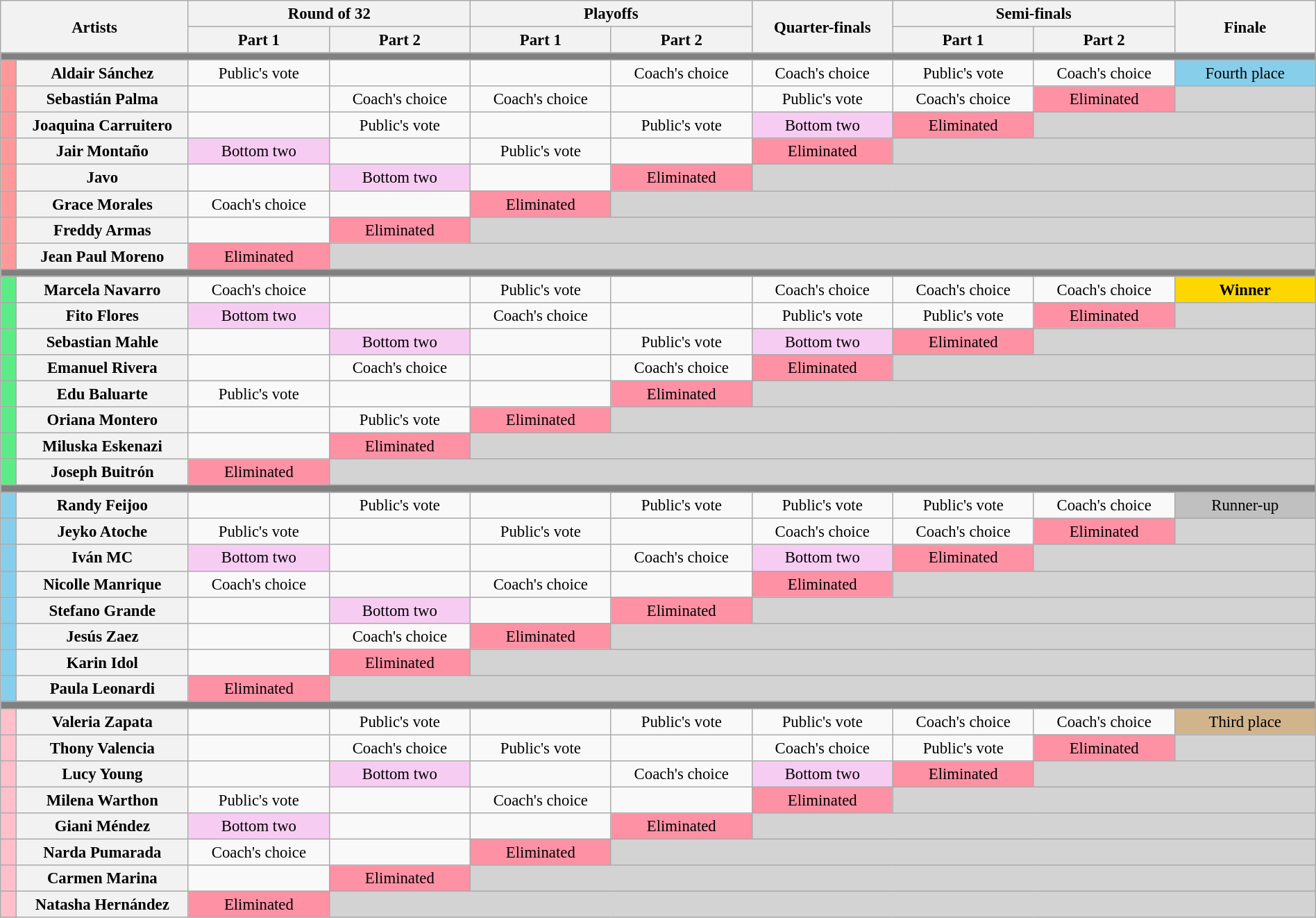<table class="wikitable" style="text-align:center; font-size:95%; width:100%">
<tr>
<th rowspan="2" colspan="2">Artists</th>
<th colspan="2" style="width:18%">Round of 32</th>
<th colspan="2" style="width:18%">Playoffs</th>
<th rowspan="2" style="width:09%">Quarter-finals</th>
<th colspan="2" style="width:18%">Semi-finals</th>
<th rowspan="2" style="width:09%">Finale</th>
</tr>
<tr>
<th style="width:9%">Part 1</th>
<th style="width:9%">Part 2</th>
<th style="width:9%">Part 1</th>
<th style="width:9%">Part 2</th>
<th style="width:9%">Part 1</th>
<th style="width:9%">Part 2</th>
</tr>
<tr>
<th colspan="12" style="background:gray"></th>
</tr>
<tr>
<td style="background:#ff9999"></td>
<th>Aldair Sánchez</th>
<td>Public's vote</td>
<td></td>
<td></td>
<td>Coach's choice</td>
<td>Coach's choice</td>
<td>Public's vote</td>
<td>Coach's choice</td>
<td bgcolor="skyblue">Fourth place</td>
</tr>
<tr>
<td style="background:#ff9999"></td>
<th>Sebastián Palma</th>
<td></td>
<td>Coach's choice</td>
<td>Coach's choice</td>
<td></td>
<td>Public's vote</td>
<td>Coach's choice</td>
<td bgcolor="#FF91A4">Eliminated</td>
<td style="background: lightgrey"></td>
</tr>
<tr>
<td style="background:#ff9999"></td>
<th>Joaquina Carruitero</th>
<td></td>
<td>Public's vote</td>
<td></td>
<td>Public's vote</td>
<td bgcolor="#f7ccf2">Bottom two</td>
<td bgcolor="#FF91A4">Eliminated</td>
<td colspan="8" style="background: lightgrey"></td>
</tr>
<tr>
<td style="background:#ff9999"></td>
<th>Jair Montaño</th>
<td bgcolor="#f7ccf2">Bottom two</td>
<td></td>
<td>Public's vote</td>
<td></td>
<td bgcolor="#FF91A4">Eliminated</td>
<td colspan="8" style="background: lightgrey"></td>
</tr>
<tr>
<td style="background:#ff9999"></td>
<th>Javo</th>
<td></td>
<td bgcolor="#f7ccf2">Bottom two</td>
<td></td>
<td bgcolor="#FF91A4">Eliminated</td>
<td colspan="8" style="background: lightgrey"></td>
</tr>
<tr>
<td style="background:#ff9999"></td>
<th>Grace Morales</th>
<td>Coach's choice</td>
<td></td>
<td bgcolor="#FF91A4">Eliminated</td>
<td colspan="8" style="background: lightgrey"></td>
</tr>
<tr>
<td style="background:#ff9999; width:1%"></td>
<th style="width:11%">Freddy Armas</th>
<td></td>
<td bgcolor="#FF91A4">Eliminated</td>
<td colspan="8" style="background: lightgrey"></td>
</tr>
<tr>
<td style="background:#ff9999"></td>
<th>Jean Paul Moreno</th>
<td bgcolor="#FF91A4">Eliminated</td>
<td colspan="8" style="background: lightgrey"></td>
</tr>
<tr>
<th colspan="12" style="background:gray"></th>
</tr>
<tr>
<td style="background:#5deb87"></td>
<th>Marcela Navarro</th>
<td>Coach's choice</td>
<td></td>
<td>Public's vote</td>
<td></td>
<td>Coach's choice</td>
<td>Coach's choice</td>
<td>Coach's choice</td>
<td bgcolor="gold"><strong>Winner</strong></td>
</tr>
<tr>
<td style="background:#5deb87"></td>
<th>Fito Flores</th>
<td bgcolor="#f7ccf2">Bottom two</td>
<td></td>
<td>Coach's choice</td>
<td></td>
<td>Public's vote</td>
<td>Public's vote</td>
<td bgcolor="#FF91A4">Eliminated</td>
<td style="background: lightgrey"></td>
</tr>
<tr>
<td style="background:#5deb87"></td>
<th>Sebastian Mahle</th>
<td></td>
<td bgcolor="#f7ccf2">Bottom two</td>
<td></td>
<td>Public's vote</td>
<td bgcolor="#f7ccf2">Bottom two</td>
<td bgcolor="#FF91A4">Eliminated</td>
<td colspan="8" style="background: lightgrey"></td>
</tr>
<tr>
<td style="background:#5deb87"></td>
<th>Emanuel Rivera</th>
<td></td>
<td>Coach's choice</td>
<td></td>
<td>Coach's choice</td>
<td bgcolor="#FF91A4">Eliminated</td>
<td colspan="8" style="background: lightgrey"></td>
</tr>
<tr>
<td style="background:#5deb87"></td>
<th>Edu Baluarte</th>
<td>Public's vote</td>
<td></td>
<td></td>
<td bgcolor="#FF91A4">Eliminated</td>
<td colspan="8" style="background: lightgrey"></td>
</tr>
<tr>
<td style="background:#5deb87"></td>
<th>Oriana Montero</th>
<td></td>
<td>Public's vote</td>
<td bgcolor="#FF91A4">Eliminated</td>
<td colspan="8" style="background: lightgrey"></td>
</tr>
<tr>
<td style="background:#5deb87"></td>
<th>Miluska Eskenazi</th>
<td></td>
<td bgcolor="#FF91A4">Eliminated</td>
<td colspan="8" style="background: lightgrey"></td>
</tr>
<tr>
<td style="background:#5deb87"></td>
<th>Joseph Buitrón</th>
<td bgcolor="#FF91A4">Eliminated</td>
<td colspan="8" style="background: lightgrey"></td>
</tr>
<tr>
<th colspan="12" style="background:gray"></th>
</tr>
<tr>
<td style="background:#87ceeb"></td>
<th>Randy Feijoo</th>
<td></td>
<td>Public's vote</td>
<td></td>
<td>Public's vote</td>
<td>Public's vote</td>
<td>Public's vote</td>
<td>Coach's choice</td>
<td bgcolor="silver">Runner-up</td>
</tr>
<tr>
<td style="background:#87ceeb"></td>
<th>Jeyko Atoche</th>
<td>Public's vote</td>
<td></td>
<td>Public's vote</td>
<td></td>
<td>Coach's choice</td>
<td>Coach's choice</td>
<td bgcolor="#FF91A4">Eliminated</td>
<td style="background: lightgrey"></td>
</tr>
<tr>
<td style="background:#87ceeb"></td>
<th>Iván MC</th>
<td bgcolor="#f7ccf2">Bottom two</td>
<td></td>
<td></td>
<td>Coach's choice</td>
<td bgcolor="#f7ccf2">Bottom two</td>
<td bgcolor="#FF91A4">Eliminated</td>
<td colspan="8" style="background: lightgrey"></td>
</tr>
<tr>
<td style="background:#87ceeb"></td>
<th>Nicolle Manrique</th>
<td>Coach's choice</td>
<td></td>
<td>Coach's choice</td>
<td></td>
<td bgcolor="#FF91A4">Eliminated</td>
<td colspan="8" style="background: lightgrey"></td>
</tr>
<tr>
<td style="background:#87ceeb"></td>
<th>Stefano Grande</th>
<td></td>
<td bgcolor="#f7ccf2">Bottom two</td>
<td></td>
<td bgcolor="#FF91A4">Eliminated</td>
<td colspan="8" style="background: lightgrey"></td>
</tr>
<tr>
<td style="background:#87ceeb"></td>
<th>Jesús Zaez</th>
<td></td>
<td>Coach's choice</td>
<td bgcolor="#FF91A4">Eliminated</td>
<td colspan="8" style="background: lightgrey"></td>
</tr>
<tr>
<td style="background:#87ceeb"></td>
<th>Karin Idol</th>
<td></td>
<td bgcolor="#FF91A4">Eliminated</td>
<td colspan="8" style="background: lightgrey"></td>
</tr>
<tr>
<td style="background:#87ceeb"></td>
<th>Paula Leonardi</th>
<td bgcolor="#FF91A4">Eliminated</td>
<td colspan="8" style="background: lightgrey"></td>
</tr>
<tr>
<th colspan="12" style="background:gray"></th>
</tr>
<tr>
<td style="background:pink"></td>
<th>Valeria Zapata</th>
<td></td>
<td>Public's vote</td>
<td></td>
<td>Public's vote</td>
<td>Public's vote</td>
<td>Coach's choice</td>
<td>Coach's choice</td>
<td bgcolor="tan">Third place</td>
</tr>
<tr>
<td style="background:pink"></td>
<th>Thony Valencia</th>
<td></td>
<td>Coach's choice</td>
<td>Public's vote</td>
<td></td>
<td>Coach's choice</td>
<td>Public's vote</td>
<td bgcolor="#FF91A4">Eliminated</td>
<td style="background: lightgrey"></td>
</tr>
<tr>
<td style="background:pink"></td>
<th>Lucy Young</th>
<td></td>
<td bgcolor="#f7ccf2">Bottom two</td>
<td></td>
<td>Coach's choice</td>
<td bgcolor="#f7ccf2">Bottom two</td>
<td bgcolor="#FF91A4">Eliminated</td>
<td colspan="8" style="background: lightgrey"></td>
</tr>
<tr>
<td style="background:pink"></td>
<th>Milena Warthon</th>
<td>Public's vote</td>
<td></td>
<td>Coach's choice</td>
<td></td>
<td bgcolor="#FF91A4">Eliminated</td>
<td colspan="8" style="background: lightgrey"></td>
</tr>
<tr>
<td style="background:pink"></td>
<th>Giani Méndez</th>
<td bgcolor="#f7ccf2">Bottom two</td>
<td></td>
<td></td>
<td bgcolor="#FF91A4">Eliminated</td>
<td colspan="8" style="background: lightgrey"></td>
</tr>
<tr>
<td style="background:pink"></td>
<th>Narda Pumarada</th>
<td>Coach's choice</td>
<td></td>
<td bgcolor="#FF91A4">Eliminated</td>
<td colspan="8" style="background: lightgrey"></td>
</tr>
<tr>
<td style="background:pink"></td>
<th>Carmen Marina</th>
<td></td>
<td bgcolor="#FF91A4">Eliminated</td>
<td colspan="8" style="background: lightgrey"></td>
</tr>
<tr>
<td style="background:pink"></td>
<th>Natasha Hernández</th>
<td bgcolor="#FF91A4">Eliminated</td>
<td colspan="8" style="background: lightgrey"></td>
</tr>
</table>
